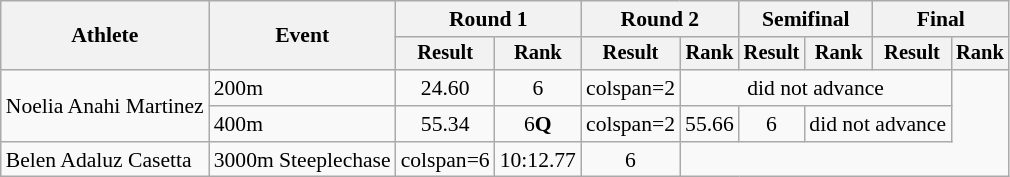<table class="wikitable" style="font-size:90%">
<tr>
<th rowspan="2">Athlete</th>
<th rowspan="2">Event</th>
<th colspan="2">Round 1</th>
<th colspan="2">Round 2</th>
<th colspan="2">Semifinal</th>
<th colspan="2">Final</th>
</tr>
<tr style="font-size:95%">
<th>Result</th>
<th>Rank</th>
<th>Result</th>
<th>Rank</th>
<th>Result</th>
<th>Rank</th>
<th>Result</th>
<th>Rank</th>
</tr>
<tr align=center>
<td align=left rowspan=2>Noelia Anahi Martinez</td>
<td align=left>200m</td>
<td>24.60</td>
<td>6</td>
<td>colspan=2 </td>
<td colspan=4>did not advance</td>
</tr>
<tr align=center>
<td align=left>400m</td>
<td>55.34</td>
<td>6<strong>Q</strong></td>
<td>colspan=2 </td>
<td>55.66</td>
<td>6</td>
<td colspan=2>did not advance</td>
</tr>
<tr align=center>
<td align=left>Belen Adaluz Casetta</td>
<td align=left>3000m Steeplechase</td>
<td>colspan=6 </td>
<td>10:12.77</td>
<td>6</td>
</tr>
</table>
